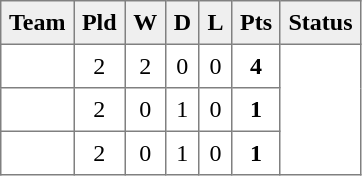<table style=border-collapse:collapse border=1 cellspacing=0 cellpadding=5>
<tr align=center bgcolor=#efefef>
<th>Team</th>
<th>Pld</th>
<th>W</th>
<th>D</th>
<th>L</th>
<th>Pts</th>
<th>Status</th>
</tr>
<tr align=center style="background:#FFFFFF;">
<td style="text-align:left;"> </td>
<td>2</td>
<td>2</td>
<td>0</td>
<td>0</td>
<td><strong>4</strong></td>
<td rowspan=3></td>
</tr>
<tr align=center style="background:#FFFFFF;">
<td style="text-align:left;"> </td>
<td>2</td>
<td>0</td>
<td>1</td>
<td>0</td>
<td><strong>1</strong></td>
</tr>
<tr align=center style="background:#FFFFFF;">
<td style="text-align:left;"> </td>
<td>2</td>
<td>0</td>
<td>1</td>
<td>0</td>
<td><strong>1</strong></td>
</tr>
</table>
